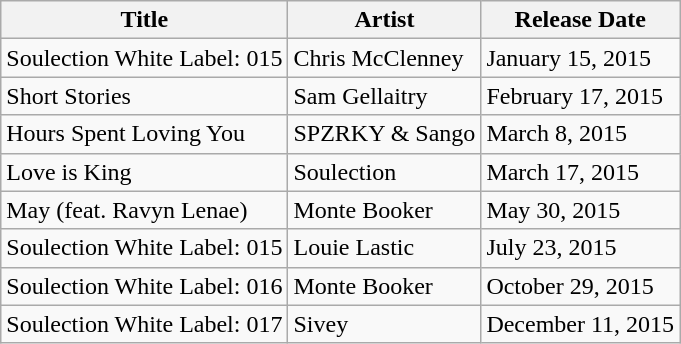<table class="wikitable">
<tr>
<th>Title</th>
<th>Artist</th>
<th>Release Date</th>
</tr>
<tr>
<td>Soulection White Label: 015</td>
<td>Chris McClenney</td>
<td>January 15, 2015</td>
</tr>
<tr>
<td>Short Stories</td>
<td>Sam Gellaitry</td>
<td>February 17, 2015</td>
</tr>
<tr>
<td>Hours Spent Loving You</td>
<td>SPZRKY & Sango</td>
<td>March 8, 2015</td>
</tr>
<tr>
<td>Love is King</td>
<td>Soulection</td>
<td>March 17, 2015</td>
</tr>
<tr>
<td>May (feat. Ravyn Lenae)</td>
<td>Monte Booker</td>
<td>May 30, 2015</td>
</tr>
<tr>
<td>Soulection White Label: 015</td>
<td>Louie Lastic</td>
<td>July 23, 2015</td>
</tr>
<tr>
<td>Soulection White Label: 016</td>
<td>Monte Booker</td>
<td>October 29, 2015</td>
</tr>
<tr>
<td>Soulection White Label: 017</td>
<td>Sivey</td>
<td>December 11, 2015</td>
</tr>
</table>
